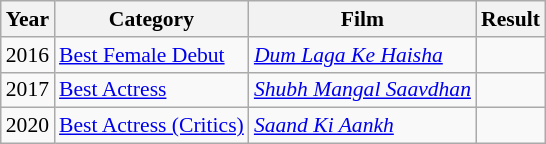<table class="wikitable" style="font-size: 90%;">
<tr>
<th>Year</th>
<th>Category</th>
<th>Film</th>
<th>Result</th>
</tr>
<tr>
<td>2016</td>
<td><a href='#'>Best Female Debut</a></td>
<td><em><a href='#'>Dum Laga Ke Haisha</a></em></td>
<td></td>
</tr>
<tr>
<td>2017</td>
<td><a href='#'>Best Actress</a></td>
<td><em><a href='#'>Shubh Mangal Saavdhan</a></em></td>
<td></td>
</tr>
<tr>
<td>2020</td>
<td><a href='#'>Best Actress (Critics)</a></td>
<td><em><a href='#'>Saand Ki Aankh</a></em></td>
<td></td>
</tr>
</table>
